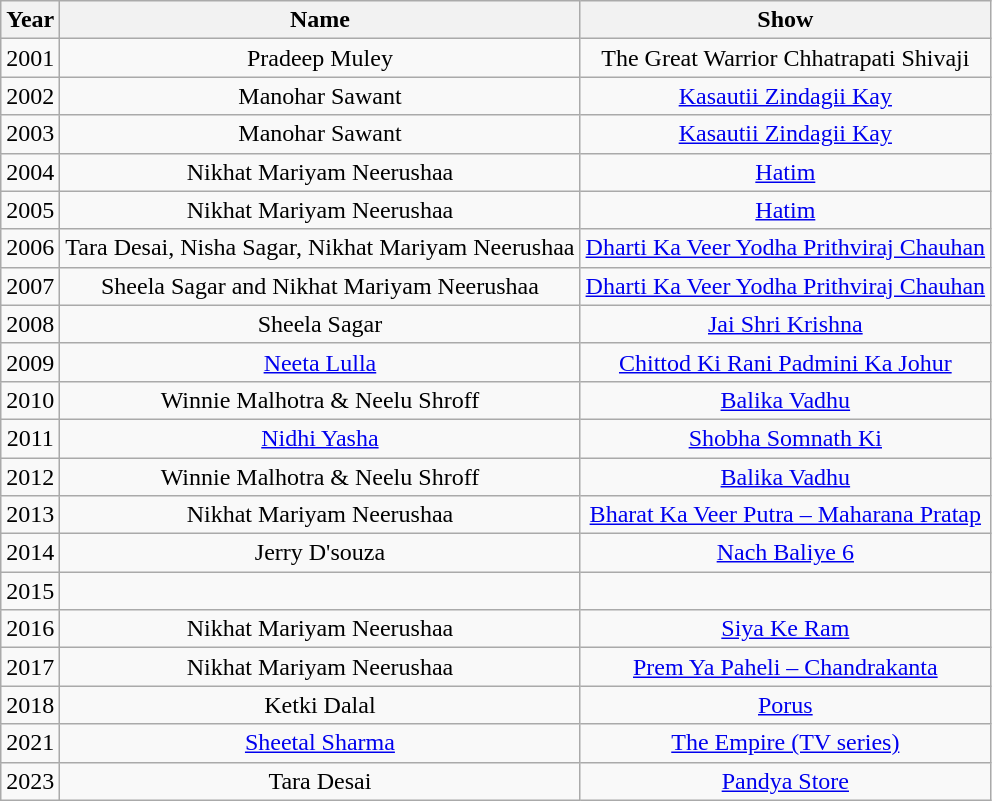<table class="wikitable sortable" style="text-align:center;">
<tr>
<th>Year</th>
<th>Name</th>
<th>Show</th>
</tr>
<tr>
<td>2001</td>
<td>Pradeep Muley</td>
<td>The Great Warrior Chhatrapati Shivaji</td>
</tr>
<tr>
<td>2002</td>
<td>Manohar Sawant</td>
<td><a href='#'>Kasautii Zindagii Kay</a></td>
</tr>
<tr>
<td>2003</td>
<td>Manohar Sawant</td>
<td><a href='#'>Kasautii Zindagii Kay</a></td>
</tr>
<tr>
<td>2004</td>
<td>Nikhat Mariyam Neerushaa</td>
<td><a href='#'>Hatim</a></td>
</tr>
<tr>
<td>2005</td>
<td>Nikhat Mariyam Neerushaa</td>
<td><a href='#'>Hatim</a></td>
</tr>
<tr>
<td>2006</td>
<td>Tara Desai, Nisha Sagar, Nikhat Mariyam Neerushaa</td>
<td><a href='#'>Dharti Ka Veer Yodha Prithviraj Chauhan</a></td>
</tr>
<tr>
<td>2007</td>
<td>Sheela Sagar and Nikhat Mariyam Neerushaa</td>
<td><a href='#'>Dharti Ka Veer Yodha Prithviraj Chauhan</a></td>
</tr>
<tr>
<td>2008</td>
<td>Sheela Sagar</td>
<td><a href='#'>Jai Shri Krishna</a></td>
</tr>
<tr>
<td>2009</td>
<td><a href='#'>Neeta Lulla</a></td>
<td><a href='#'>Chittod Ki Rani Padmini Ka Johur</a></td>
</tr>
<tr>
<td>2010</td>
<td>Winnie Malhotra & Neelu Shroff</td>
<td><a href='#'>Balika Vadhu</a></td>
</tr>
<tr>
<td>2011</td>
<td><a href='#'>Nidhi Yasha</a></td>
<td><a href='#'>Shobha Somnath Ki</a></td>
</tr>
<tr>
<td>2012</td>
<td>Winnie Malhotra & Neelu Shroff</td>
<td><a href='#'>Balika Vadhu</a></td>
</tr>
<tr>
<td>2013</td>
<td>Nikhat Mariyam Neerushaa</td>
<td><a href='#'>Bharat Ka Veer Putra – Maharana Pratap</a></td>
</tr>
<tr>
<td>2014</td>
<td>Jerry D'souza</td>
<td><a href='#'>Nach Baliye 6</a></td>
</tr>
<tr>
<td>2015</td>
<td></td>
<td></td>
</tr>
<tr>
<td>2016</td>
<td>Nikhat Mariyam Neerushaa</td>
<td><a href='#'>Siya Ke Ram</a></td>
</tr>
<tr>
<td>2017</td>
<td>Nikhat Mariyam Neerushaa</td>
<td><a href='#'>Prem Ya Paheli – Chandrakanta</a></td>
</tr>
<tr>
<td>2018</td>
<td>Ketki Dalal</td>
<td><a href='#'>Porus</a></td>
</tr>
<tr>
<td>2021</td>
<td><a href='#'>Sheetal Sharma</a></td>
<td><a href='#'>The Empire (TV series)</a></td>
</tr>
<tr>
<td>2023</td>
<td>Tara Desai</td>
<td><a href='#'>Pandya Store</a></td>
</tr>
</table>
